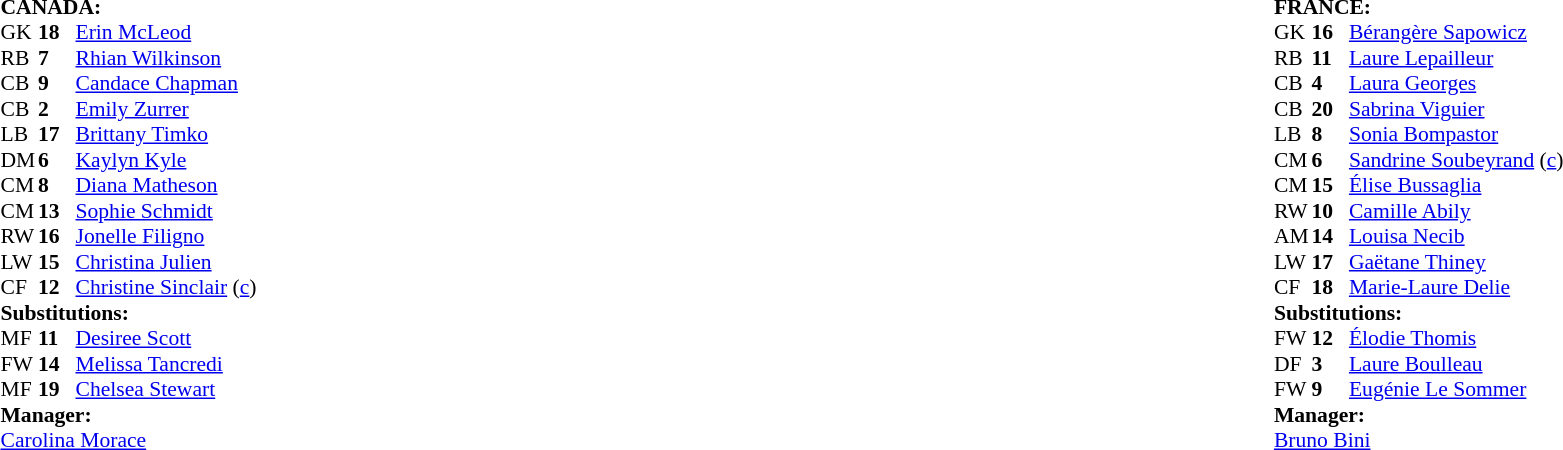<table width="100%">
<tr>
<td valign="top" width="50%"><br><table style="font-size: 90%" cellspacing="0" cellpadding="0">
<tr>
<td colspan=4><br><strong>CANADA:</strong></td>
</tr>
<tr>
<th width="25"></th>
<th width="25"></th>
</tr>
<tr>
<td>GK</td>
<td><strong>18</strong></td>
<td><a href='#'>Erin McLeod</a></td>
</tr>
<tr>
<td>RB</td>
<td><strong>7</strong></td>
<td><a href='#'>Rhian Wilkinson</a></td>
</tr>
<tr>
<td>CB</td>
<td><strong>9</strong></td>
<td><a href='#'>Candace Chapman</a></td>
</tr>
<tr>
<td>CB</td>
<td><strong>2</strong></td>
<td><a href='#'>Emily Zurrer</a></td>
</tr>
<tr>
<td>LB</td>
<td><strong>17</strong></td>
<td><a href='#'>Brittany Timko</a></td>
<td></td>
<td></td>
</tr>
<tr>
<td>DM</td>
<td><strong>6</strong></td>
<td><a href='#'>Kaylyn Kyle</a></td>
<td></td>
<td></td>
</tr>
<tr>
<td>CM</td>
<td><strong>8</strong></td>
<td><a href='#'>Diana Matheson</a></td>
<td></td>
</tr>
<tr>
<td>CM</td>
<td><strong>13</strong></td>
<td><a href='#'>Sophie Schmidt</a></td>
</tr>
<tr>
<td>RW</td>
<td><strong>16</strong></td>
<td><a href='#'>Jonelle Filigno</a></td>
</tr>
<tr>
<td>LW</td>
<td><strong>15</strong></td>
<td><a href='#'>Christina Julien</a></td>
<td></td>
<td></td>
</tr>
<tr>
<td>CF</td>
<td><strong>12</strong></td>
<td><a href='#'>Christine Sinclair</a> (<a href='#'>c</a>)</td>
</tr>
<tr>
<td colspan=3><strong>Substitutions:</strong></td>
</tr>
<tr>
<td>MF</td>
<td><strong>11</strong></td>
<td><a href='#'>Desiree Scott</a></td>
<td></td>
<td></td>
</tr>
<tr>
<td>FW</td>
<td><strong>14</strong></td>
<td><a href='#'>Melissa Tancredi</a></td>
<td></td>
<td></td>
</tr>
<tr>
<td>MF</td>
<td><strong>19</strong></td>
<td><a href='#'>Chelsea Stewart</a></td>
<td></td>
<td></td>
</tr>
<tr>
<td colspan=3><strong>Manager:</strong></td>
</tr>
<tr>
<td colspan=3> <a href='#'>Carolina Morace</a></td>
</tr>
</table>
</td>
<td valign="top"></td>
<td valign="top" width="50%"><br><table style="font-size: 90%" cellspacing="0" cellpadding="0" align="center">
<tr>
<td colspan=4><br><strong>FRANCE:</strong></td>
</tr>
<tr>
<th width=25></th>
<th width=25></th>
</tr>
<tr>
<td>GK</td>
<td><strong>16</strong></td>
<td><a href='#'>Bérangère Sapowicz</a></td>
</tr>
<tr>
<td>RB</td>
<td><strong>11</strong></td>
<td><a href='#'>Laure Lepailleur</a></td>
</tr>
<tr>
<td>CB</td>
<td><strong>4</strong></td>
<td><a href='#'>Laura Georges</a></td>
</tr>
<tr>
<td>CB</td>
<td><strong>20</strong></td>
<td><a href='#'>Sabrina Viguier</a></td>
</tr>
<tr>
<td>LB</td>
<td><strong>8</strong></td>
<td><a href='#'>Sonia Bompastor</a></td>
<td></td>
</tr>
<tr>
<td>CM</td>
<td><strong>6</strong></td>
<td><a href='#'>Sandrine Soubeyrand</a> (<a href='#'>c</a>)</td>
</tr>
<tr>
<td>CM</td>
<td><strong>15</strong></td>
<td><a href='#'>Élise Bussaglia</a></td>
</tr>
<tr>
<td>RW</td>
<td><strong>10</strong></td>
<td><a href='#'>Camille Abily</a></td>
<td></td>
<td></td>
</tr>
<tr>
<td>AM</td>
<td><strong>14</strong></td>
<td><a href='#'>Louisa Necib</a></td>
</tr>
<tr>
<td>LW</td>
<td><strong>17</strong></td>
<td><a href='#'>Gaëtane Thiney</a></td>
<td></td>
<td></td>
</tr>
<tr>
<td>CF</td>
<td><strong>18</strong></td>
<td><a href='#'>Marie-Laure Delie</a></td>
<td></td>
<td></td>
</tr>
<tr>
<td colspan=3><strong>Substitutions:</strong></td>
</tr>
<tr>
<td>FW</td>
<td><strong>12</strong></td>
<td><a href='#'>Élodie Thomis</a></td>
<td></td>
<td></td>
</tr>
<tr>
<td>DF</td>
<td><strong>3</strong></td>
<td><a href='#'>Laure Boulleau</a></td>
<td></td>
<td></td>
</tr>
<tr>
<td>FW</td>
<td><strong>9</strong></td>
<td><a href='#'>Eugénie Le Sommer</a></td>
<td></td>
<td></td>
</tr>
<tr>
<td colspan=3><strong>Manager:</strong></td>
</tr>
<tr>
<td colspan=3><a href='#'>Bruno Bini</a></td>
</tr>
</table>
</td>
</tr>
</table>
